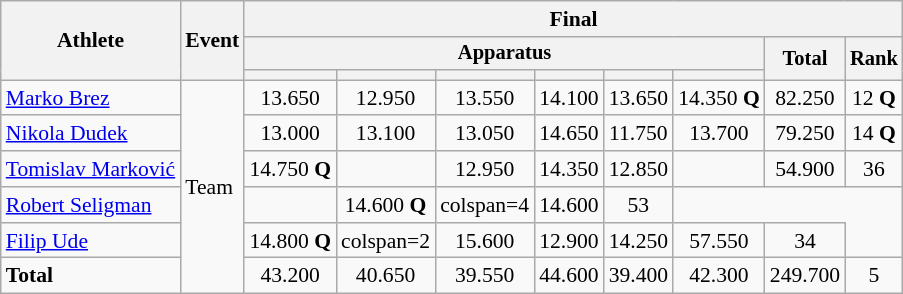<table class="wikitable" style="font-size:90%">
<tr>
<th rowspan=3>Athlete</th>
<th rowspan=3>Event</th>
<th colspan =8>Final</th>
</tr>
<tr style="font-size:95%">
<th colspan=6>Apparatus</th>
<th rowspan=2>Total</th>
<th rowspan=2>Rank</th>
</tr>
<tr style="font-size:95%">
<th></th>
<th></th>
<th></th>
<th></th>
<th></th>
<th></th>
</tr>
<tr align=center>
<td align=left><a href='#'>Marko Brez</a></td>
<td align=left rowspan=6>Team</td>
<td>13.650</td>
<td>12.950</td>
<td>13.550</td>
<td>14.100</td>
<td>13.650</td>
<td>14.350 <strong>Q</strong></td>
<td>82.250</td>
<td>12 <strong>Q</strong></td>
</tr>
<tr align=center>
<td align=left><a href='#'>Nikola Dudek</a></td>
<td>13.000</td>
<td>13.100</td>
<td>13.050</td>
<td>14.650</td>
<td>11.750</td>
<td>13.700</td>
<td>79.250</td>
<td>14 <strong>Q</strong></td>
</tr>
<tr align=center>
<td align=left><a href='#'>Tomislav Marković</a></td>
<td>14.750 <strong>Q</strong></td>
<td></td>
<td>12.950</td>
<td>14.350</td>
<td>12.850</td>
<td></td>
<td>54.900</td>
<td>36</td>
</tr>
<tr align=center>
<td align=left><a href='#'>Robert Seligman</a></td>
<td></td>
<td>14.600 <strong>Q</strong></td>
<td>colspan=4 </td>
<td>14.600</td>
<td>53</td>
</tr>
<tr align=center>
<td align=left><a href='#'>Filip Ude</a></td>
<td>14.800 <strong>Q</strong></td>
<td>colspan=2 </td>
<td>15.600</td>
<td>12.900</td>
<td>14.250</td>
<td>57.550</td>
<td>34</td>
</tr>
<tr align=center>
<td align=left><strong>Total</strong></td>
<td>43.200</td>
<td>40.650</td>
<td>39.550</td>
<td>44.600</td>
<td>39.400</td>
<td>42.300</td>
<td>249.700</td>
<td>5</td>
</tr>
</table>
